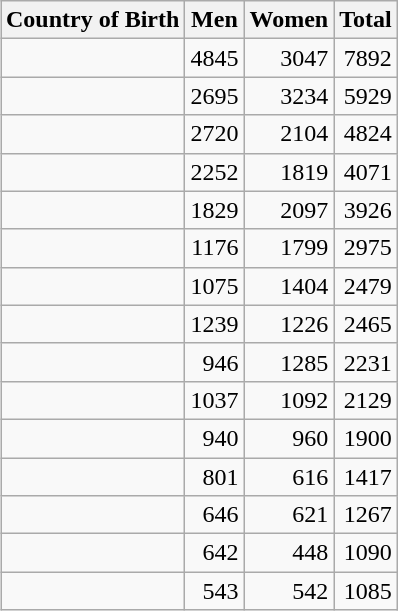<table class="wikitable" style="float:right; text-align:right;">
<tr>
<th>Country of Birth</th>
<th>Men</th>
<th>Women</th>
<th>Total</th>
</tr>
<tr>
<td style=text-align:left;></td>
<td>4845</td>
<td>3047</td>
<td>7892</td>
</tr>
<tr>
<td style=text-align:left;></td>
<td>2695</td>
<td>3234</td>
<td>5929</td>
</tr>
<tr>
<td style=text-align:left;></td>
<td>2720</td>
<td>2104</td>
<td>4824</td>
</tr>
<tr>
<td style=text-align:left;></td>
<td>2252</td>
<td>1819</td>
<td>4071</td>
</tr>
<tr>
<td style=text-align:left;></td>
<td>1829</td>
<td>2097</td>
<td>3926</td>
</tr>
<tr>
<td style=text-align:left;></td>
<td>1176</td>
<td>1799</td>
<td>2975</td>
</tr>
<tr>
<td style=text-align:left;></td>
<td>1075</td>
<td>1404</td>
<td>2479</td>
</tr>
<tr>
<td style=text-align:left;></td>
<td>1239</td>
<td>1226</td>
<td>2465</td>
</tr>
<tr>
<td style=text-align:left;></td>
<td>946</td>
<td>1285</td>
<td>2231</td>
</tr>
<tr>
<td style=text-align:left;></td>
<td>1037</td>
<td>1092</td>
<td>2129</td>
</tr>
<tr>
<td style=text-align:left;></td>
<td>940</td>
<td>960</td>
<td>1900</td>
</tr>
<tr>
<td style=text-align:left;></td>
<td>801</td>
<td>616</td>
<td>1417</td>
</tr>
<tr>
<td style=text-align:left;></td>
<td>646</td>
<td>621</td>
<td>1267</td>
</tr>
<tr>
<td style=text-align:left;></td>
<td>642</td>
<td>448</td>
<td>1090</td>
</tr>
<tr>
<td style=text-align:left;></td>
<td>543</td>
<td>542</td>
<td>1085</td>
</tr>
</table>
